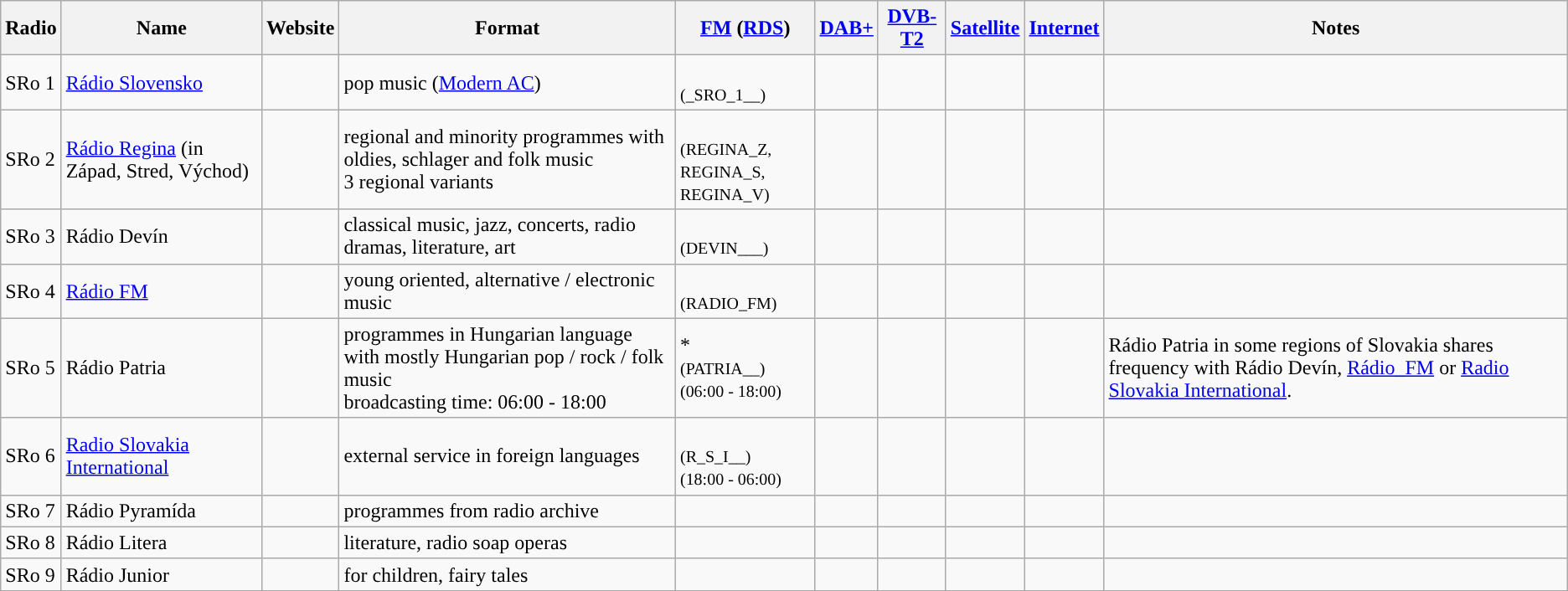<table class="wikitable" style="text-align:">
<tr>
<th>Radio</th>
<th>Name</th>
<th>Website</th>
<th>Format</th>
<th><a href='#'>FM</a> (<a href='#'>RDS</a>)</th>
<th><a href='#'>DAB+</a></th>
<th><a href='#'>DVB-T2</a></th>
<th><a href='#'>Satellite</a></th>
<th><a href='#'>Internet</a></th>
<th>Notes</th>
</tr>
<tr>
<td>SRo 1</td>
<td><a href='#'>Rádio Slovensko</a></td>
<td></td>
<td>pop music (<a href='#'>Modern AC</a>)</td>
<td><br><small>(_SRO_1__)</small></td>
<td></td>
<td></td>
<td></td>
<td></td>
<td></td>
</tr>
<tr>
<td>SRo 2</td>
<td><a href='#'>Rádio Regina</a> (in Západ, Stred, Východ)</td>
<td></td>
<td>regional and minority programmes with oldies, schlager and folk music <br> 3 regional variants</td>
<td><br><small>(REGINA_Z, REGINA_S,<br>REGINA_V)</small></td>
<td></td>
<td></td>
<td></td>
<td></td>
<td></td>
</tr>
<tr>
<td>SRo 3</td>
<td>Rádio Devín</td>
<td></td>
<td>classical music, jazz, concerts, radio dramas, literature, art</td>
<td><br><small>(DEVIN___)</small></td>
<td></td>
<td></td>
<td></td>
<td></td>
<td></td>
</tr>
<tr>
<td>SRo 4</td>
<td><a href='#'>Rádio FM</a></td>
<td></td>
<td>young oriented, alternative / electronic music</td>
<td><br><small>(RADIO_FM)</small></td>
<td></td>
<td></td>
<td></td>
<td></td>
<td></td>
</tr>
<tr>
<td>SRo 5</td>
<td>Rádio Patria</td>
<td></td>
<td>programmes in Hungarian language with mostly Hungarian pop / rock / folk music <br> broadcasting time: 06:00 - 18:00</td>
<td>*<br><small>(PATRIA__)</small> <br> <small>(06:00 - 18:00)</small></td>
<td></td>
<td></td>
<td></td>
<td></td>
<td>Rádio Patria in some regions of Slovakia shares frequency with Rádio Devín, <a href='#'>Rádio_FM</a> or <a href='#'>Radio Slovakia International</a>.</td>
</tr>
<tr>
<td>SRo 6</td>
<td><a href='#'>Radio Slovakia International</a></td>
<td></td>
<td>external service in foreign languages</td>
<td><br><small>(R_S_I__)</small> <br> <small>(18:00 - 06:00)</small></td>
<td></td>
<td></td>
<td></td>
<td></td>
<td></td>
</tr>
<tr>
<td>SRo 7</td>
<td>Rádio Pyramída</td>
<td></td>
<td>programmes from radio archive</td>
<td></td>
<td></td>
<td></td>
<td></td>
<td></td>
<td></td>
</tr>
<tr>
<td>SRo 8</td>
<td>Rádio Litera</td>
<td></td>
<td>literature, radio soap operas</td>
<td></td>
<td></td>
<td></td>
<td></td>
<td></td>
<td></td>
</tr>
<tr>
<td>SRo 9</td>
<td>Rádio Junior</td>
<td></td>
<td>for children, fairy tales</td>
<td></td>
<td></td>
<td></td>
<td></td>
<td></td>
<td></td>
</tr>
</table>
